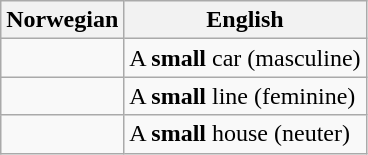<table class="wikitable">
<tr>
<th>Norwegian</th>
<th>English</th>
</tr>
<tr>
<td></td>
<td>A <strong>small</strong> car (masculine)</td>
</tr>
<tr>
<td></td>
<td>A <strong>small</strong> line (feminine)</td>
</tr>
<tr>
<td></td>
<td>A <strong>small</strong> house (neuter)</td>
</tr>
</table>
